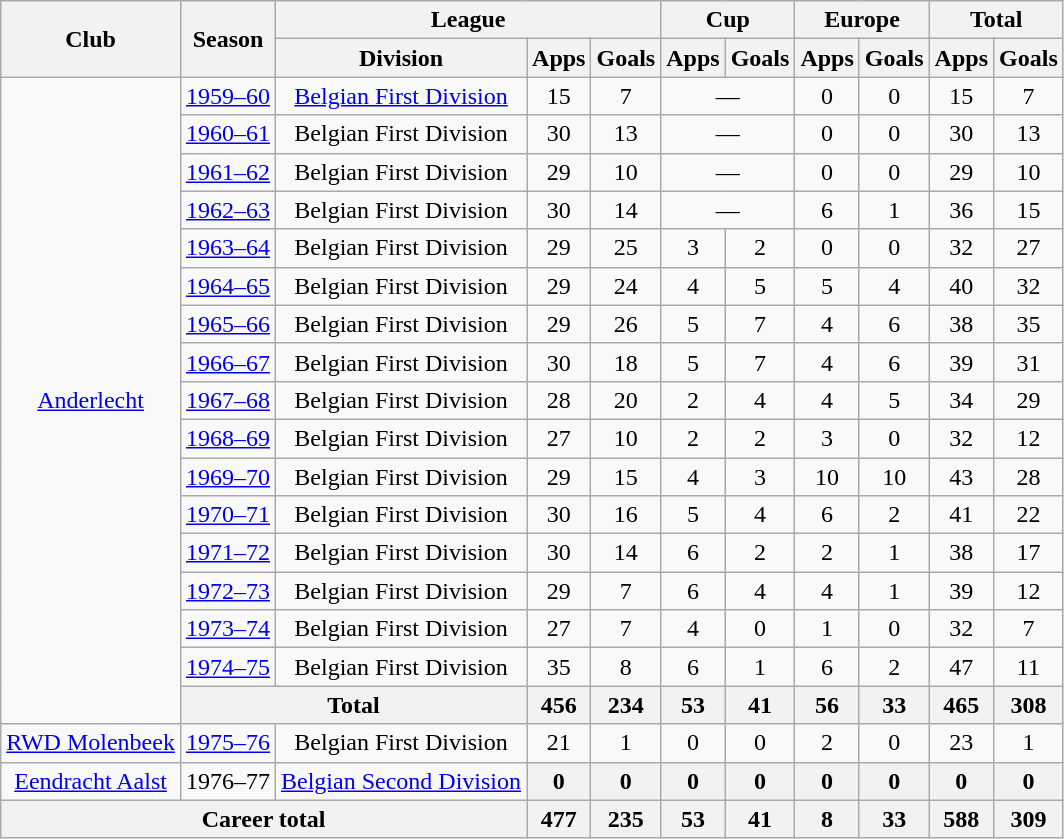<table class="wikitable" style="text-align: center">
<tr>
<th rowspan="2">Club</th>
<th rowspan="2">Season</th>
<th colspan="3">League</th>
<th colspan="2">Cup</th>
<th colspan="2">Europe</th>
<th colspan="2">Total</th>
</tr>
<tr>
<th>Division</th>
<th>Apps</th>
<th>Goals</th>
<th>Apps</th>
<th>Goals</th>
<th>Apps</th>
<th>Goals</th>
<th>Apps</th>
<th>Goals</th>
</tr>
<tr>
<td rowspan="17"><a href='#'>Anderlecht</a></td>
<td><a href='#'>1959–60</a></td>
<td><a href='#'>Belgian First Division</a></td>
<td>15</td>
<td>7</td>
<td colspan="2">—</td>
<td>0</td>
<td>0</td>
<td>15</td>
<td>7</td>
</tr>
<tr>
<td><a href='#'>1960–61</a></td>
<td>Belgian First Division</td>
<td>30</td>
<td>13</td>
<td colspan="2">—</td>
<td>0</td>
<td>0</td>
<td>30</td>
<td>13</td>
</tr>
<tr>
<td><a href='#'>1961–62</a></td>
<td>Belgian First Division</td>
<td>29</td>
<td>10</td>
<td colspan="2">—</td>
<td>0</td>
<td>0</td>
<td>29</td>
<td>10</td>
</tr>
<tr>
<td><a href='#'>1962–63</a></td>
<td>Belgian First Division</td>
<td>30</td>
<td>14</td>
<td colspan="2">—</td>
<td>6</td>
<td>1</td>
<td>36</td>
<td>15</td>
</tr>
<tr>
<td><a href='#'>1963–64</a></td>
<td>Belgian First Division</td>
<td>29</td>
<td>25</td>
<td>3</td>
<td>2</td>
<td>0</td>
<td>0</td>
<td>32</td>
<td>27</td>
</tr>
<tr>
<td><a href='#'>1964–65</a></td>
<td>Belgian First Division</td>
<td>29</td>
<td>24</td>
<td>4</td>
<td>5</td>
<td>5</td>
<td>4</td>
<td>40</td>
<td>32</td>
</tr>
<tr>
<td><a href='#'>1965–66</a></td>
<td>Belgian First Division</td>
<td>29</td>
<td>26</td>
<td>5</td>
<td>7</td>
<td>4</td>
<td>6</td>
<td>38</td>
<td>35</td>
</tr>
<tr>
<td><a href='#'>1966–67</a></td>
<td>Belgian First Division</td>
<td>30</td>
<td>18</td>
<td>5</td>
<td>7</td>
<td>4</td>
<td>6</td>
<td>39</td>
<td>31</td>
</tr>
<tr>
<td><a href='#'>1967–68</a></td>
<td>Belgian First Division</td>
<td>28</td>
<td>20</td>
<td>2</td>
<td>4</td>
<td>4</td>
<td>5</td>
<td>34</td>
<td>29</td>
</tr>
<tr>
<td><a href='#'>1968–69</a></td>
<td>Belgian First Division</td>
<td>27</td>
<td>10</td>
<td>2</td>
<td>2</td>
<td>3</td>
<td>0</td>
<td>32</td>
<td>12</td>
</tr>
<tr>
<td><a href='#'>1969–70</a></td>
<td>Belgian First Division</td>
<td>29</td>
<td>15</td>
<td>4</td>
<td>3</td>
<td>10</td>
<td>10</td>
<td>43</td>
<td>28</td>
</tr>
<tr>
<td><a href='#'>1970–71</a></td>
<td>Belgian First Division</td>
<td>30</td>
<td>16</td>
<td>5</td>
<td>4</td>
<td>6</td>
<td>2</td>
<td>41</td>
<td>22</td>
</tr>
<tr>
<td><a href='#'>1971–72</a></td>
<td>Belgian First Division</td>
<td>30</td>
<td>14</td>
<td>6</td>
<td>2</td>
<td>2</td>
<td>1</td>
<td>38</td>
<td>17</td>
</tr>
<tr>
<td><a href='#'>1972–73</a></td>
<td>Belgian First Division</td>
<td>29</td>
<td>7</td>
<td>6</td>
<td>4</td>
<td>4</td>
<td>1</td>
<td>39</td>
<td>12</td>
</tr>
<tr>
<td><a href='#'>1973–74</a></td>
<td>Belgian First Division</td>
<td>27</td>
<td>7</td>
<td>4</td>
<td>0</td>
<td>1</td>
<td>0</td>
<td>32</td>
<td>7</td>
</tr>
<tr>
<td><a href='#'>1974–75</a></td>
<td>Belgian First Division</td>
<td>35</td>
<td>8</td>
<td>6</td>
<td>1</td>
<td>6</td>
<td>2</td>
<td>47</td>
<td>11</td>
</tr>
<tr>
<th colspan="2">Total</th>
<th>456</th>
<th>234</th>
<th>53</th>
<th>41</th>
<th>56</th>
<th>33</th>
<th>465</th>
<th>308</th>
</tr>
<tr>
<td><a href='#'>RWD Molenbeek</a></td>
<td><a href='#'>1975–76</a></td>
<td>Belgian First Division</td>
<td>21</td>
<td>1</td>
<td>0</td>
<td>0</td>
<td>2</td>
<td>0</td>
<td>23</td>
<td>1</td>
</tr>
<tr>
<td><a href='#'>Eendracht Aalst</a></td>
<td>1976–77</td>
<td><a href='#'>Belgian Second Division</a></td>
<th>0</th>
<th>0</th>
<th>0</th>
<th>0</th>
<th>0</th>
<th>0</th>
<th>0</th>
<th>0</th>
</tr>
<tr>
<th colspan="3">Career total</th>
<th>477</th>
<th>235</th>
<th>53</th>
<th>41</th>
<th>8</th>
<th>33</th>
<th>588</th>
<th>309</th>
</tr>
</table>
